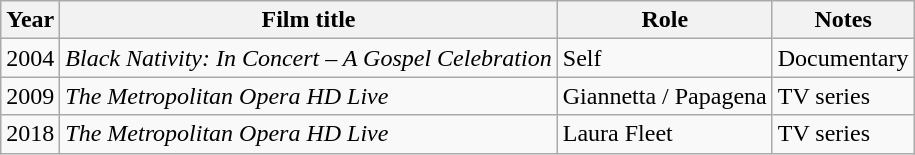<table class="wikitable sortable">
<tr>
<th>Year</th>
<th>Film title</th>
<th>Role</th>
<th>Notes</th>
</tr>
<tr>
<td>2004</td>
<td><em>Black Nativity: In Concert – A Gospel Celebration</em></td>
<td>Self</td>
<td>Documentary</td>
</tr>
<tr>
<td>2009</td>
<td><em>The Metropolitan Opera HD Live</em></td>
<td>Giannetta / Papagena</td>
<td>TV series</td>
</tr>
<tr>
<td>2018</td>
<td><em>The Metropolitan Opera HD Live</em></td>
<td>Laura Fleet</td>
<td>TV series</td>
</tr>
</table>
